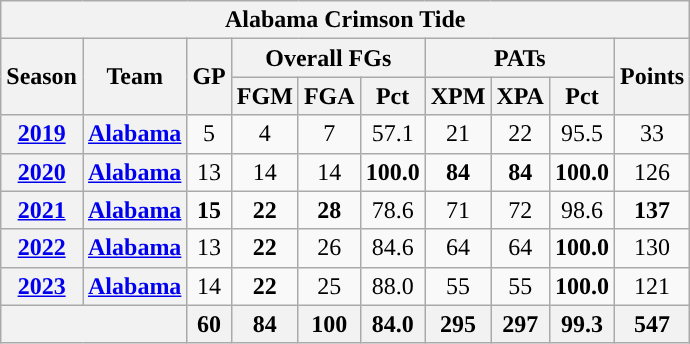<table class="wikitable" style="text-align:center;">
<tr>
<th colspan="16">Alabama Crimson Tide</th>
</tr>
<tr>
<th rowspan="2">Season</th>
<th rowspan="2">Team</th>
<th rowspan="2">GP</th>
<th colspan="3">Overall FGs</th>
<th colspan="3">PATs</th>
<th rowspan="2">Points</th>
</tr>
<tr>
<th>FGM</th>
<th>FGA</th>
<th>Pct</th>
<th>XPM</th>
<th>XPA</th>
<th>Pct</th>
</tr>
<tr>
<th><a href='#'>2019</a></th>
<th><a href='#'>Alabama</a></th>
<td>5</td>
<td>4</td>
<td>7</td>
<td>57.1</td>
<td>21</td>
<td>22</td>
<td>95.5</td>
<td>33</td>
</tr>
<tr>
<th><a href='#'>2020</a></th>
<th><a href='#'>Alabama</a></th>
<td>13</td>
<td>14</td>
<td>14</td>
<td><strong>100.0</strong></td>
<td><strong>84</strong></td>
<td><strong>84</strong></td>
<td><strong>100.0</strong></td>
<td>126</td>
</tr>
<tr>
<th><a href='#'>2021</a></th>
<th><a href='#'>Alabama</a></th>
<td><strong>15</strong></td>
<td><strong>22</strong></td>
<td><strong>28</strong></td>
<td>78.6</td>
<td>71</td>
<td>72</td>
<td>98.6</td>
<td><strong>137</strong></td>
</tr>
<tr>
<th><a href='#'>2022</a></th>
<th><a href='#'>Alabama</a></th>
<td>13</td>
<td><strong>22</strong></td>
<td>26</td>
<td>84.6</td>
<td>64</td>
<td>64</td>
<td><strong>100.0</strong></td>
<td>130</td>
</tr>
<tr>
<th><a href='#'>2023</a></th>
<th><a href='#'>Alabama</a></th>
<td>14</td>
<td><strong>22</strong></td>
<td>25</td>
<td>88.0</td>
<td>55</td>
<td>55</td>
<td><strong>100.0</strong></td>
<td>121</td>
</tr>
<tr>
<th colspan="2"></th>
<th>60</th>
<th>84</th>
<th>100</th>
<th>84.0</th>
<th>295</th>
<th>297</th>
<th>99.3</th>
<th>547</th>
</tr>
</table>
